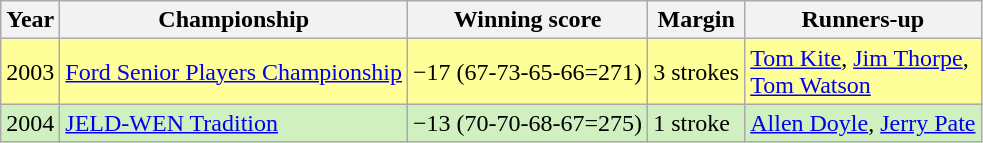<table class="wikitable">
<tr>
<th>Year</th>
<th>Championship</th>
<th>Winning score</th>
<th>Margin</th>
<th>Runners-up</th>
</tr>
<tr style="background:#FFFF99;">
<td>2003</td>
<td><a href='#'>Ford Senior Players Championship</a></td>
<td>−17 (67-73-65-66=271)</td>
<td>3 strokes</td>
<td> <a href='#'>Tom Kite</a>,  <a href='#'>Jim Thorpe</a>,<br> <a href='#'>Tom Watson</a></td>
</tr>
<tr style="background:#d0f0c0;">
<td>2004</td>
<td><a href='#'>JELD-WEN Tradition</a></td>
<td>−13 (70-70-68-67=275)</td>
<td>1 stroke</td>
<td> <a href='#'>Allen Doyle</a>,  <a href='#'>Jerry Pate</a></td>
</tr>
</table>
